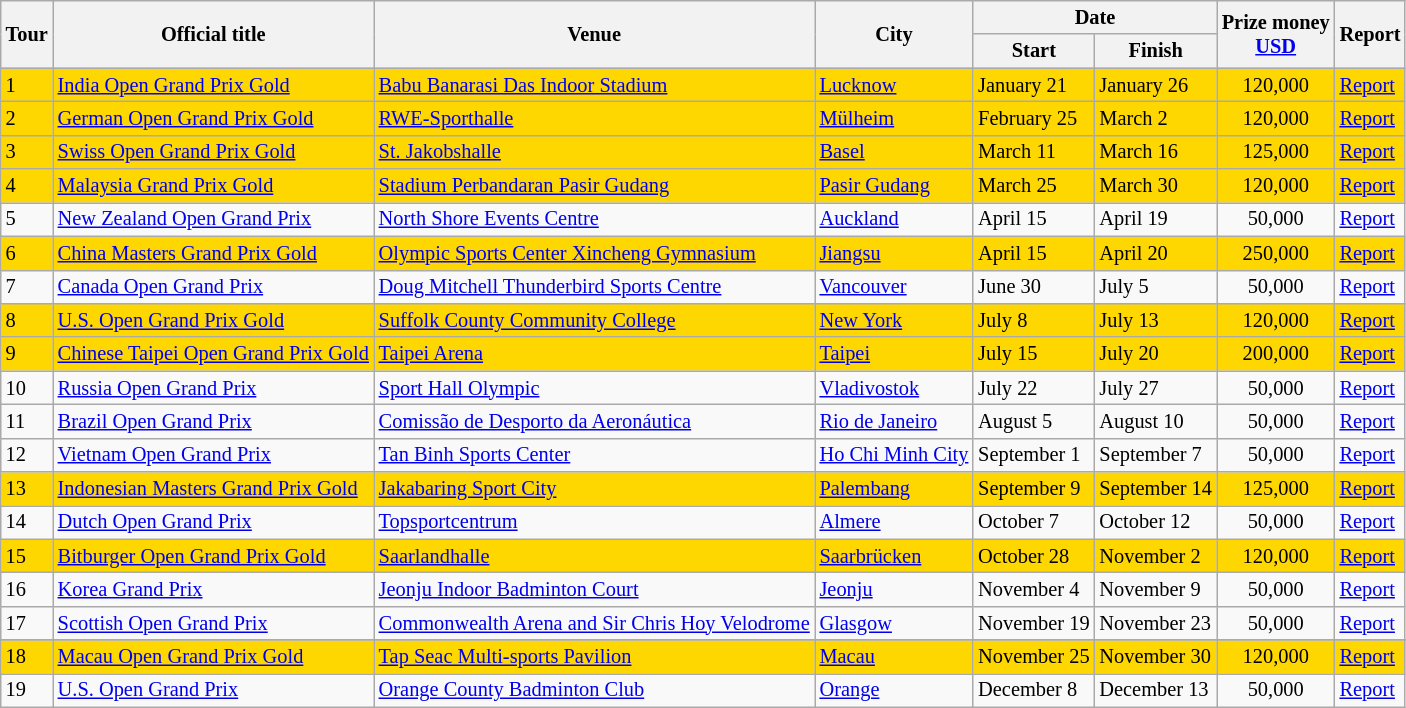<table class=wikitable style="font-size:85%">
<tr>
<th rowspan=2>Tour</th>
<th rowspan=2>Official title</th>
<th rowspan=2>Venue</th>
<th rowspan=2>City</th>
<th colspan=2>Date</th>
<th rowspan=2>Prize money <br><a href='#'>USD</a></th>
<th rowspan=2>Report</th>
</tr>
<tr>
<th>Start</th>
<th>Finish</th>
</tr>
<tr bgcolor="gold">
<td>1</td>
<td> <a href='#'>India Open Grand Prix Gold</a></td>
<td><a href='#'>Babu Banarasi Das Indoor Stadium</a></td>
<td><a href='#'>Lucknow</a></td>
<td>January 21</td>
<td>January 26</td>
<td align=center>120,000</td>
<td><a href='#'>Report</a></td>
</tr>
<tr bgcolor="gold">
<td>2</td>
<td> <a href='#'>German Open Grand Prix Gold</a></td>
<td><a href='#'>RWE-Sporthalle</a></td>
<td><a href='#'>Mülheim</a></td>
<td>February 25</td>
<td>March 2</td>
<td align=center>120,000</td>
<td><a href='#'>Report</a></td>
</tr>
<tr bgcolor="gold">
<td>3</td>
<td> <a href='#'>Swiss Open Grand Prix Gold</a></td>
<td><a href='#'>St. Jakobshalle</a></td>
<td><a href='#'>Basel</a></td>
<td>March 11</td>
<td>March 16</td>
<td align=center>125,000</td>
<td><a href='#'>Report</a></td>
</tr>
<tr bgcolor="gold">
<td>4</td>
<td> <a href='#'>Malaysia Grand Prix Gold</a></td>
<td><a href='#'>Stadium Perbandaran Pasir Gudang</a></td>
<td><a href='#'>Pasir Gudang</a></td>
<td>March 25</td>
<td>March 30</td>
<td align=center>120,000</td>
<td><a href='#'>Report</a></td>
</tr>
<tr>
<td>5</td>
<td> <a href='#'>New Zealand Open Grand Prix</a></td>
<td><a href='#'>North Shore Events Centre</a></td>
<td><a href='#'>Auckland</a></td>
<td>April 15</td>
<td>April 19</td>
<td align=center>50,000</td>
<td><a href='#'>Report</a></td>
</tr>
<tr bgcolor="gold">
<td>6</td>
<td> <a href='#'>China Masters Grand Prix Gold</a></td>
<td><a href='#'>Olympic Sports Center Xincheng Gymnasium</a></td>
<td><a href='#'>Jiangsu</a></td>
<td>April 15</td>
<td>April 20</td>
<td align=center>250,000</td>
<td><a href='#'>Report</a></td>
</tr>
<tr>
<td>7</td>
<td> <a href='#'>Canada Open Grand Prix</a></td>
<td><a href='#'>Doug Mitchell Thunderbird Sports Centre</a></td>
<td><a href='#'>Vancouver</a></td>
<td>June 30</td>
<td>July 5</td>
<td align=center>50,000</td>
<td><a href='#'>Report</a></td>
</tr>
<tr bgcolor="gold">
<td>8</td>
<td> <a href='#'>U.S. Open Grand Prix Gold</a></td>
<td><a href='#'>Suffolk County Community College</a></td>
<td><a href='#'>New York</a></td>
<td>July 8</td>
<td>July 13</td>
<td align=center>120,000</td>
<td><a href='#'>Report</a></td>
</tr>
<tr bgcolor="gold">
<td>9</td>
<td> <a href='#'>Chinese Taipei Open Grand Prix Gold</a></td>
<td><a href='#'>Taipei Arena</a></td>
<td><a href='#'>Taipei</a></td>
<td>July 15</td>
<td>July 20</td>
<td align=center>200,000</td>
<td><a href='#'>Report</a></td>
</tr>
<tr>
<td>10</td>
<td> <a href='#'>Russia Open Grand Prix</a></td>
<td><a href='#'>Sport Hall Olympic</a></td>
<td><a href='#'>Vladivostok</a></td>
<td>July 22</td>
<td>July 27</td>
<td align=center>50,000</td>
<td><a href='#'>Report</a></td>
</tr>
<tr>
<td>11</td>
<td> <a href='#'>Brazil Open Grand Prix</a></td>
<td><a href='#'>Comissão de Desporto da Aeronáutica</a></td>
<td><a href='#'>Rio de Janeiro</a></td>
<td>August 5</td>
<td>August 10</td>
<td align=center>50,000</td>
<td><a href='#'>Report</a></td>
</tr>
<tr>
<td>12</td>
<td> <a href='#'>Vietnam Open Grand Prix</a></td>
<td><a href='#'>Tan Binh Sports Center</a></td>
<td><a href='#'>Ho Chi Minh City</a></td>
<td>September 1</td>
<td>September 7</td>
<td align=center>50,000</td>
<td><a href='#'>Report</a></td>
</tr>
<tr bgcolor="gold">
<td>13</td>
<td> <a href='#'>Indonesian Masters Grand Prix Gold</a></td>
<td><a href='#'>Jakabaring Sport City</a></td>
<td><a href='#'>Palembang</a></td>
<td>September 9</td>
<td>September 14</td>
<td align=center>125,000</td>
<td><a href='#'>Report</a></td>
</tr>
<tr>
<td>14</td>
<td> <a href='#'>Dutch Open Grand Prix</a></td>
<td><a href='#'>Topsportcentrum</a></td>
<td><a href='#'>Almere</a></td>
<td>October 7</td>
<td>October 12</td>
<td align=center>50,000</td>
<td><a href='#'>Report</a></td>
</tr>
<tr bgcolor="gold">
<td>15</td>
<td> <a href='#'>Bitburger Open Grand Prix Gold</a></td>
<td><a href='#'>Saarlandhalle</a></td>
<td><a href='#'>Saarbrücken</a></td>
<td>October 28</td>
<td>November 2</td>
<td align=center>120,000</td>
<td><a href='#'>Report</a></td>
</tr>
<tr>
<td>16</td>
<td> <a href='#'>Korea Grand Prix</a></td>
<td><a href='#'>Jeonju Indoor Badminton Court</a></td>
<td><a href='#'>Jeonju</a></td>
<td>November 4</td>
<td>November 9</td>
<td align=center>50,000</td>
<td><a href='#'>Report</a></td>
</tr>
<tr>
<td>17</td>
<td> <a href='#'>Scottish Open Grand Prix</a></td>
<td><a href='#'>Commonwealth Arena and Sir Chris Hoy Velodrome</a></td>
<td><a href='#'>Glasgow</a></td>
<td>November 19</td>
<td>November 23</td>
<td align=center>50,000</td>
<td><a href='#'>Report</a></td>
</tr>
<tr>
</tr>
<tr bgcolor="gold">
<td>18</td>
<td> <a href='#'>Macau Open Grand Prix Gold</a></td>
<td><a href='#'>Tap Seac Multi-sports Pavilion</a></td>
<td><a href='#'>Macau</a></td>
<td>November 25</td>
<td>November 30</td>
<td align=center>120,000</td>
<td><a href='#'>Report</a></td>
</tr>
<tr>
<td>19</td>
<td> <a href='#'>U.S. Open Grand Prix</a></td>
<td><a href='#'>Orange County Badminton Club</a></td>
<td><a href='#'>Orange</a></td>
<td>December 8</td>
<td>December 13</td>
<td align=center>50,000</td>
<td><a href='#'>Report</a></td>
</tr>
</table>
